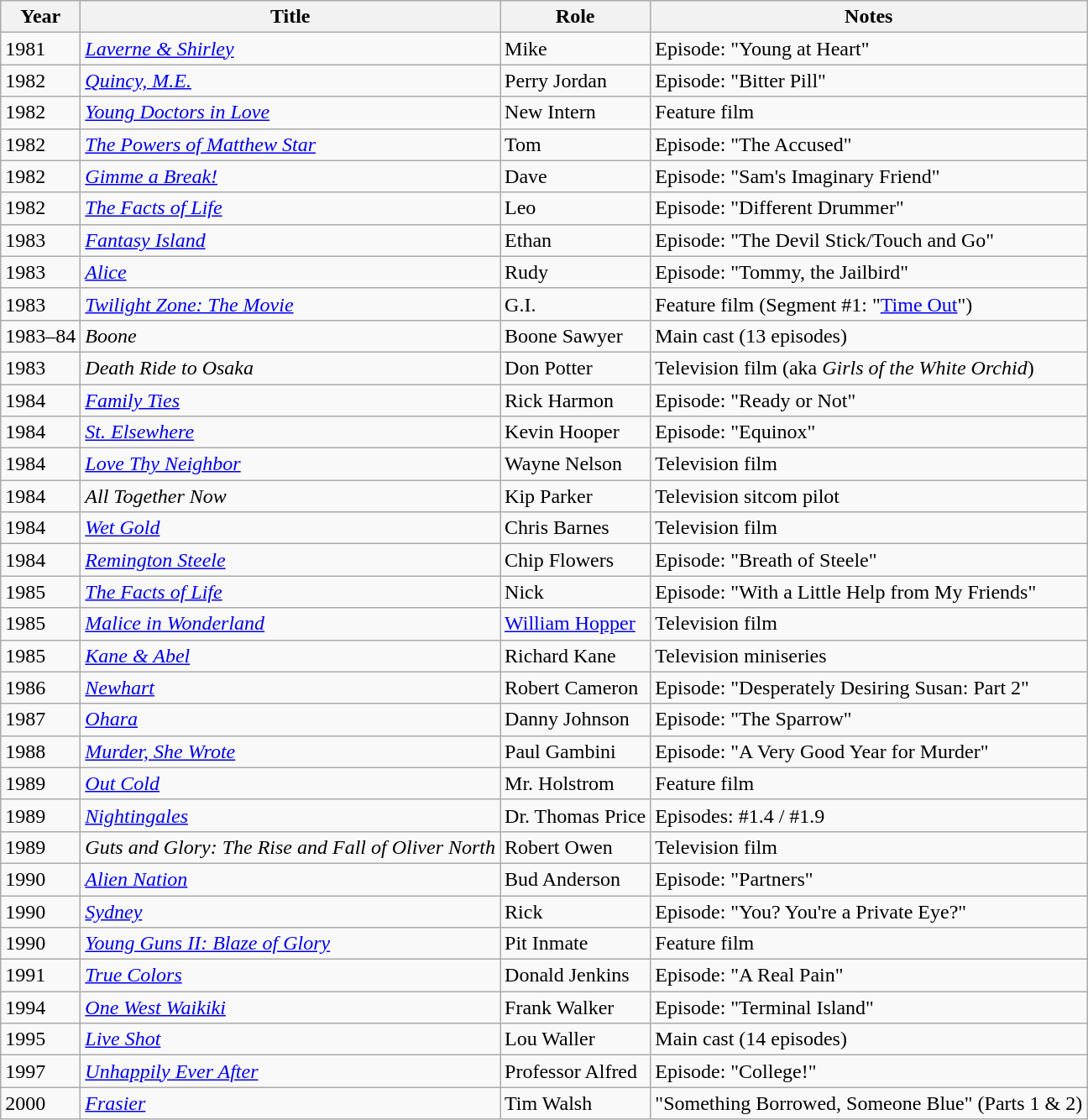<table class="wikitable">
<tr>
<th>Year</th>
<th>Title</th>
<th>Role</th>
<th>Notes</th>
</tr>
<tr>
<td>1981</td>
<td><em><a href='#'>Laverne & Shirley</a></em></td>
<td>Mike</td>
<td>Episode: "Young at Heart"</td>
</tr>
<tr>
<td>1982</td>
<td><em><a href='#'>Quincy, M.E.</a></em></td>
<td>Perry Jordan</td>
<td>Episode: "Bitter Pill"</td>
</tr>
<tr>
<td>1982</td>
<td><em><a href='#'>Young Doctors in Love</a></em></td>
<td>New Intern</td>
<td>Feature film</td>
</tr>
<tr>
<td>1982</td>
<td><em><a href='#'>The Powers of Matthew Star</a></em></td>
<td>Tom</td>
<td>Episode: "The Accused"</td>
</tr>
<tr>
<td>1982</td>
<td><em><a href='#'>Gimme a Break!</a></em></td>
<td>Dave</td>
<td>Episode: "Sam's Imaginary Friend"</td>
</tr>
<tr>
<td>1982</td>
<td><em><a href='#'>The Facts of Life</a></em></td>
<td>Leo</td>
<td>Episode: "Different Drummer"</td>
</tr>
<tr>
<td>1983</td>
<td><em><a href='#'>Fantasy Island</a></em></td>
<td>Ethan</td>
<td>Episode: "The Devil Stick/Touch and Go"</td>
</tr>
<tr>
<td>1983</td>
<td><em><a href='#'>Alice</a></em></td>
<td>Rudy</td>
<td>Episode: "Tommy, the Jailbird"</td>
</tr>
<tr>
<td>1983</td>
<td><em><a href='#'>Twilight Zone: The Movie</a></em></td>
<td>G.I.</td>
<td>Feature film (Segment #1: "<a href='#'>Time Out</a>")</td>
</tr>
<tr>
<td>1983–84</td>
<td><em>Boone</em></td>
<td>Boone Sawyer</td>
<td>Main cast (13 episodes)</td>
</tr>
<tr>
<td>1983</td>
<td><em>Death Ride to Osaka</em></td>
<td>Don Potter</td>
<td>Television film (aka <em>Girls of the White Orchid</em>)</td>
</tr>
<tr>
<td>1984</td>
<td><em><a href='#'>Family Ties</a></em></td>
<td>Rick Harmon</td>
<td>Episode: "Ready or Not"</td>
</tr>
<tr>
<td>1984</td>
<td><em><a href='#'>St. Elsewhere</a></em></td>
<td>Kevin Hooper</td>
<td>Episode: "Equinox"</td>
</tr>
<tr>
<td>1984</td>
<td><em><a href='#'>Love Thy Neighbor</a></em></td>
<td>Wayne Nelson</td>
<td>Television film</td>
</tr>
<tr>
<td>1984</td>
<td><em>All Together Now</em></td>
<td>Kip Parker</td>
<td>Television sitcom pilot</td>
</tr>
<tr>
<td>1984</td>
<td><em><a href='#'>Wet Gold</a></em></td>
<td>Chris Barnes</td>
<td>Television film</td>
</tr>
<tr>
<td>1984</td>
<td><em><a href='#'>Remington Steele</a></em></td>
<td>Chip Flowers</td>
<td>Episode: "Breath of Steele"</td>
</tr>
<tr>
<td>1985</td>
<td><em><a href='#'>The Facts of Life</a></em></td>
<td>Nick</td>
<td>Episode: "With a Little Help from My Friends"</td>
</tr>
<tr>
<td>1985</td>
<td><em><a href='#'>Malice in Wonderland</a></em></td>
<td><a href='#'>William Hopper</a></td>
<td>Television film</td>
</tr>
<tr>
<td>1985</td>
<td><em><a href='#'>Kane & Abel</a></em></td>
<td>Richard Kane</td>
<td>Television miniseries</td>
</tr>
<tr>
<td>1986</td>
<td><em><a href='#'>Newhart</a></em></td>
<td>Robert Cameron</td>
<td>Episode: "Desperately Desiring Susan: Part 2"</td>
</tr>
<tr>
<td>1987</td>
<td><em><a href='#'>Ohara</a></em></td>
<td>Danny Johnson</td>
<td>Episode: "The Sparrow"</td>
</tr>
<tr>
<td>1988</td>
<td><em><a href='#'>Murder, She Wrote</a></em></td>
<td>Paul Gambini</td>
<td>Episode: "A Very Good Year for Murder"</td>
</tr>
<tr>
<td>1989</td>
<td><em><a href='#'>Out Cold</a></em></td>
<td>Mr. Holstrom</td>
<td>Feature film</td>
</tr>
<tr>
<td>1989</td>
<td><em><a href='#'>Nightingales</a></em></td>
<td>Dr. Thomas Price</td>
<td>Episodes: #1.4 / #1.9</td>
</tr>
<tr>
<td>1989</td>
<td><em>Guts and Glory: The Rise and Fall of Oliver North</em></td>
<td>Robert Owen</td>
<td>Television film</td>
</tr>
<tr>
<td>1990</td>
<td><em><a href='#'>Alien Nation</a></em></td>
<td>Bud Anderson</td>
<td>Episode: "Partners"</td>
</tr>
<tr>
<td>1990</td>
<td><em><a href='#'>Sydney</a></em></td>
<td>Rick</td>
<td>Episode: "You? You're a Private Eye?"</td>
</tr>
<tr>
<td>1990</td>
<td><em><a href='#'>Young Guns II: Blaze of Glory</a></em></td>
<td>Pit Inmate</td>
<td>Feature film</td>
</tr>
<tr>
<td>1991</td>
<td><em><a href='#'>True Colors</a></em></td>
<td>Donald Jenkins</td>
<td>Episode: "A Real Pain"</td>
</tr>
<tr>
<td>1994</td>
<td><em><a href='#'>One West Waikiki</a></em></td>
<td>Frank Walker</td>
<td>Episode: "Terminal Island"</td>
</tr>
<tr>
<td>1995</td>
<td><em><a href='#'>Live Shot</a></em></td>
<td>Lou Waller</td>
<td>Main cast (14 episodes)</td>
</tr>
<tr>
<td>1997</td>
<td><em><a href='#'>Unhappily Ever After</a></em></td>
<td>Professor Alfred</td>
<td>Episode: "College!"</td>
</tr>
<tr>
<td>2000</td>
<td><em><a href='#'>Frasier</a></em></td>
<td>Tim Walsh</td>
<td>"Something Borrowed, Someone Blue" (Parts 1 & 2)</td>
</tr>
</table>
